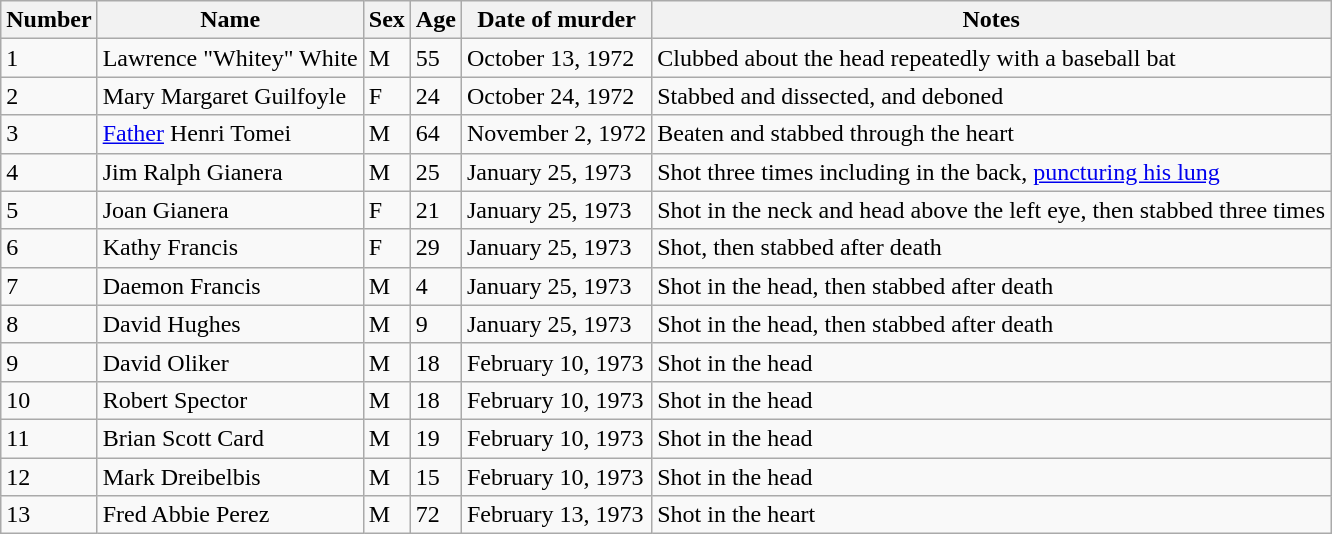<table class="wikitable sortable">
<tr>
<th>Number</th>
<th>Name</th>
<th>Sex</th>
<th>Age</th>
<th>Date of murder</th>
<th>Notes</th>
</tr>
<tr>
<td>1</td>
<td>Lawrence "Whitey" White</td>
<td>M</td>
<td>55</td>
<td>October 13, 1972</td>
<td>Clubbed about the head repeatedly with a baseball bat</td>
</tr>
<tr>
<td>2</td>
<td>Mary Margaret Guilfoyle</td>
<td>F</td>
<td>24</td>
<td>October 24, 1972</td>
<td>Stabbed and dissected, and deboned</td>
</tr>
<tr>
<td>3</td>
<td><a href='#'>Father</a> Henri Tomei</td>
<td>M</td>
<td>64</td>
<td>November 2, 1972</td>
<td>Beaten and stabbed through the heart</td>
</tr>
<tr>
<td>4</td>
<td>Jim Ralph Gianera</td>
<td>M</td>
<td>25</td>
<td>January 25, 1973</td>
<td>Shot three times including in the back, <a href='#'>puncturing his lung</a></td>
</tr>
<tr>
<td>5</td>
<td>Joan Gianera</td>
<td>F</td>
<td>21</td>
<td>January 25, 1973</td>
<td>Shot in the neck and head above the left eye, then stabbed three times</td>
</tr>
<tr>
<td>6</td>
<td>Kathy Francis</td>
<td>F</td>
<td>29</td>
<td>January 25, 1973</td>
<td>Shot, then stabbed after death</td>
</tr>
<tr>
<td>7</td>
<td>Daemon Francis</td>
<td>M</td>
<td>4</td>
<td>January 25, 1973</td>
<td>Shot in the head, then stabbed after death</td>
</tr>
<tr>
<td>8</td>
<td>David Hughes</td>
<td>M</td>
<td>9</td>
<td>January 25, 1973</td>
<td>Shot in the head, then stabbed after death</td>
</tr>
<tr>
<td>9</td>
<td>David Oliker</td>
<td>M</td>
<td>18</td>
<td>February 10, 1973</td>
<td>Shot in the head</td>
</tr>
<tr>
<td>10</td>
<td>Robert Spector</td>
<td>M</td>
<td>18</td>
<td>February 10, 1973</td>
<td>Shot in the head</td>
</tr>
<tr>
<td>11</td>
<td>Brian Scott Card</td>
<td>M</td>
<td>19</td>
<td>February 10, 1973</td>
<td>Shot in the head</td>
</tr>
<tr>
<td>12</td>
<td>Mark Dreibelbis</td>
<td>M</td>
<td>15</td>
<td>February 10, 1973</td>
<td>Shot in the head</td>
</tr>
<tr>
<td>13</td>
<td>Fred Abbie Perez</td>
<td>M</td>
<td>72</td>
<td>February 13, 1973</td>
<td>Shot in the heart</td>
</tr>
</table>
